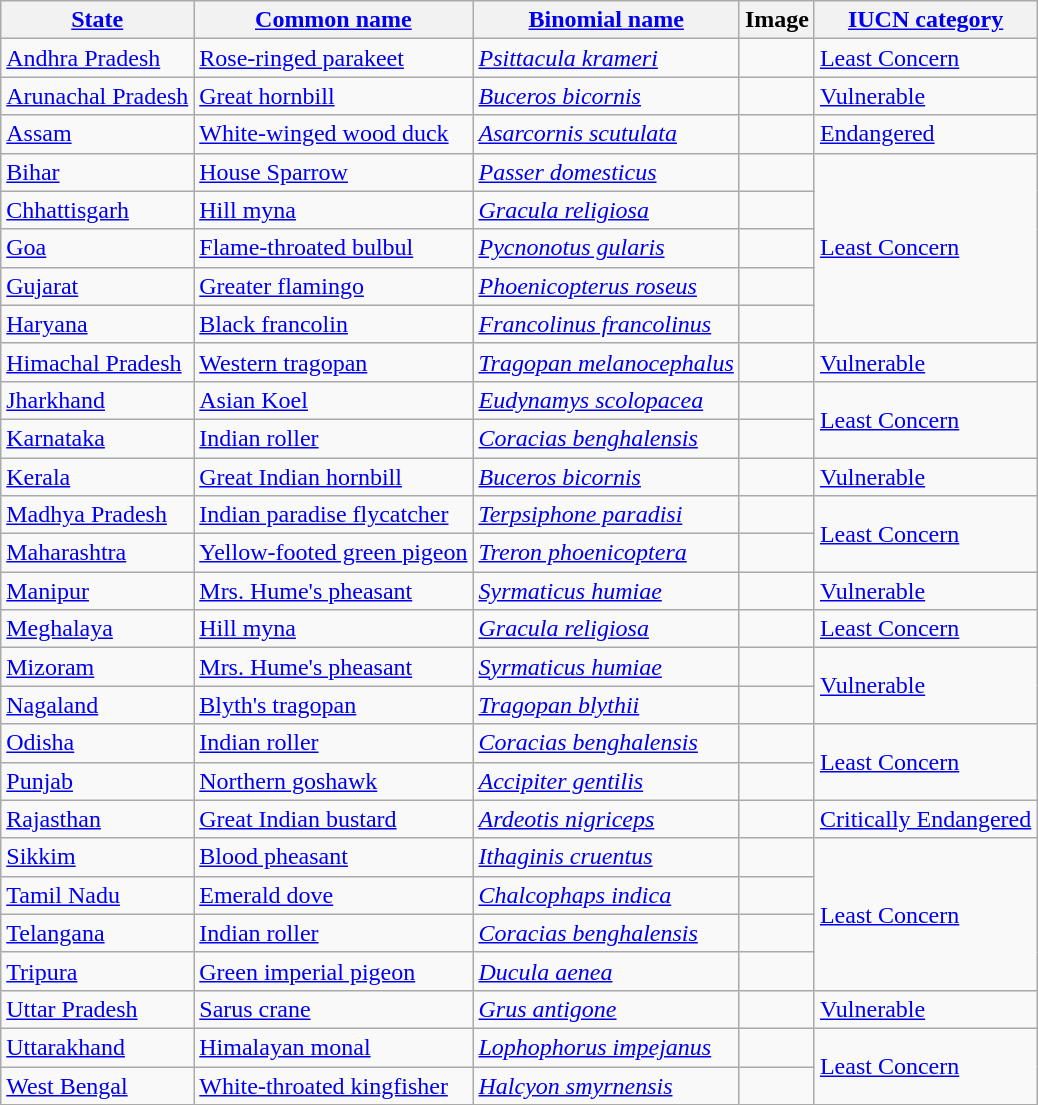<table class="wikitable sortable">
<tr>
<th><a href='#'>State</a></th>
<th><a href='#'>Common name</a></th>
<th><a href='#'>Binomial name</a></th>
<th>Image</th>
<th><a href='#'>IUCN category</a></th>
</tr>
<tr>
<td><a href='#'>Andhra Pradesh</a></td>
<td><a href='#'>Rose-ringed parakeet</a></td>
<td><em><a href='#'>Psittacula krameri</a></em></td>
<td></td>
<td><a href='#'>Least Concern</a></td>
</tr>
<tr>
<td><a href='#'>Arunachal Pradesh</a></td>
<td><a href='#'>Great hornbill</a></td>
<td><em><a href='#'>Buceros bicornis</a></em></td>
<td></td>
<td><a href='#'>Vulnerable</a></td>
</tr>
<tr>
<td><a href='#'>Assam</a></td>
<td><a href='#'>White-winged wood duck</a></td>
<td><em><a href='#'>Asarcornis scutulata</a></em></td>
<td></td>
<td><a href='#'>Endangered</a></td>
</tr>
<tr>
<td><a href='#'>Bihar</a></td>
<td><a href='#'>House Sparrow</a></td>
<td><em><a href='#'>Passer domesticus</a></em></td>
<td></td>
<td rowspan="5"><a href='#'>Least Concern</a></td>
</tr>
<tr>
<td><a href='#'>Chhattisgarh</a></td>
<td><a href='#'>Hill myna</a></td>
<td><em><a href='#'>Gracula religiosa</a></em></td>
<td></td>
</tr>
<tr>
<td><a href='#'>Goa</a></td>
<td><a href='#'>Flame-throated bulbul</a></td>
<td><em><a href='#'>Pycnonotus gularis</a></em></td>
<td></td>
</tr>
<tr>
<td><a href='#'>Gujarat</a></td>
<td><a href='#'>Greater flamingo</a></td>
<td><em><a href='#'>Phoenicopterus roseus</a></em></td>
<td></td>
</tr>
<tr>
<td><a href='#'>Haryana</a></td>
<td><a href='#'>Black francolin</a></td>
<td><em><a href='#'>Francolinus francolinus</a></em></td>
<td></td>
</tr>
<tr>
<td><a href='#'>Himachal Pradesh</a></td>
<td><a href='#'>Western tragopan</a></td>
<td><em><a href='#'>Tragopan melanocephalus</a></em></td>
<td></td>
<td><a href='#'>Vulnerable</a></td>
</tr>
<tr>
<td><a href='#'>Jharkhand</a></td>
<td><a href='#'>Asian Koel</a></td>
<td><em><a href='#'>Eudynamys scolopacea</a></em></td>
<td></td>
<td rowspan="2"><a href='#'>Least Concern</a></td>
</tr>
<tr>
<td><a href='#'>Karnataka</a></td>
<td><a href='#'>Indian roller</a></td>
<td><em><a href='#'>Coracias benghalensis</a></em></td>
<td></td>
</tr>
<tr>
<td><a href='#'>Kerala</a></td>
<td><a href='#'>Great Indian hornbill</a></td>
<td><em><a href='#'>Buceros bicornis</a></em></td>
<td></td>
<td><a href='#'>Vulnerable</a></td>
</tr>
<tr>
<td><a href='#'>Madhya Pradesh</a></td>
<td><a href='#'>Indian paradise flycatcher</a></td>
<td><em><a href='#'>Terpsiphone paradisi</a></em></td>
<td></td>
<td rowspan="2"><a href='#'>Least Concern</a></td>
</tr>
<tr>
<td><a href='#'>Maharashtra</a></td>
<td><a href='#'>Yellow-footed green pigeon</a></td>
<td><em><a href='#'>Treron phoenicoptera</a></em></td>
<td></td>
</tr>
<tr>
<td><a href='#'>Manipur</a></td>
<td><a href='#'>Mrs. Hume's pheasant</a></td>
<td><em><a href='#'>Syrmaticus humiae</a></em></td>
<td></td>
<td><a href='#'>Vulnerable</a></td>
</tr>
<tr>
<td><a href='#'>Meghalaya</a></td>
<td><a href='#'>Hill myna</a></td>
<td><em><a href='#'>Gracula religiosa</a></em></td>
<td></td>
<td><a href='#'>Least Concern</a></td>
</tr>
<tr>
<td><a href='#'>Mizoram</a></td>
<td><a href='#'>Mrs. Hume's pheasant</a></td>
<td><em><a href='#'>Syrmaticus humiae</a></em></td>
<td></td>
<td rowspan="2"><a href='#'>Vulnerable</a></td>
</tr>
<tr>
<td><a href='#'>Nagaland</a></td>
<td><a href='#'>Blyth's tragopan</a></td>
<td><em><a href='#'>Tragopan blythii</a></em></td>
<td></td>
</tr>
<tr>
<td><a href='#'>Odisha</a></td>
<td><a href='#'>Indian roller</a></td>
<td><em><a href='#'>Coracias benghalensis</a></em></td>
<td></td>
<td rowspan="2"><a href='#'>Least Concern</a></td>
</tr>
<tr>
<td><a href='#'>Punjab</a></td>
<td><a href='#'>Northern goshawk</a></td>
<td><em><a href='#'>Accipiter gentilis</a></em></td>
<td></td>
</tr>
<tr>
<td><a href='#'>Rajasthan</a></td>
<td><a href='#'>Great Indian bustard</a></td>
<td><em><a href='#'>Ardeotis nigriceps</a></em></td>
<td></td>
<td><a href='#'>Critically Endangered</a></td>
</tr>
<tr>
<td><a href='#'>Sikkim</a></td>
<td><a href='#'>Blood pheasant</a></td>
<td><em><a href='#'>Ithaginis cruentus</a></em></td>
<td></td>
<td rowspan="4"><a href='#'>Least Concern</a></td>
</tr>
<tr>
<td><a href='#'>Tamil Nadu</a></td>
<td><a href='#'>Emerald dove</a></td>
<td><em><a href='#'>Chalcophaps indica</a></em></td>
<td></td>
</tr>
<tr>
<td><a href='#'>Telangana</a></td>
<td><a href='#'>Indian roller</a></td>
<td><em><a href='#'>Coracias benghalensis</a></em></td>
<td></td>
</tr>
<tr>
<td><a href='#'>Tripura</a></td>
<td><a href='#'>Green imperial pigeon</a></td>
<td><em><a href='#'>Ducula aenea</a></em></td>
<td></td>
</tr>
<tr>
<td><a href='#'>Uttar Pradesh</a></td>
<td><a href='#'>Sarus crane</a></td>
<td><em><a href='#'>Grus antigone</a></em></td>
<td></td>
<td><a href='#'>Vulnerable</a></td>
</tr>
<tr>
<td><a href='#'>Uttarakhand</a></td>
<td><a href='#'>Himalayan monal</a></td>
<td><em><a href='#'>Lophophorus impejanus</a></em></td>
<td></td>
<td rowspan="2"><a href='#'>Least Concern</a></td>
</tr>
<tr>
<td><a href='#'>West Bengal</a></td>
<td><a href='#'>White-throated kingfisher</a></td>
<td><em><a href='#'>Halcyon smyrnensis</a></em></td>
<td></td>
</tr>
</table>
